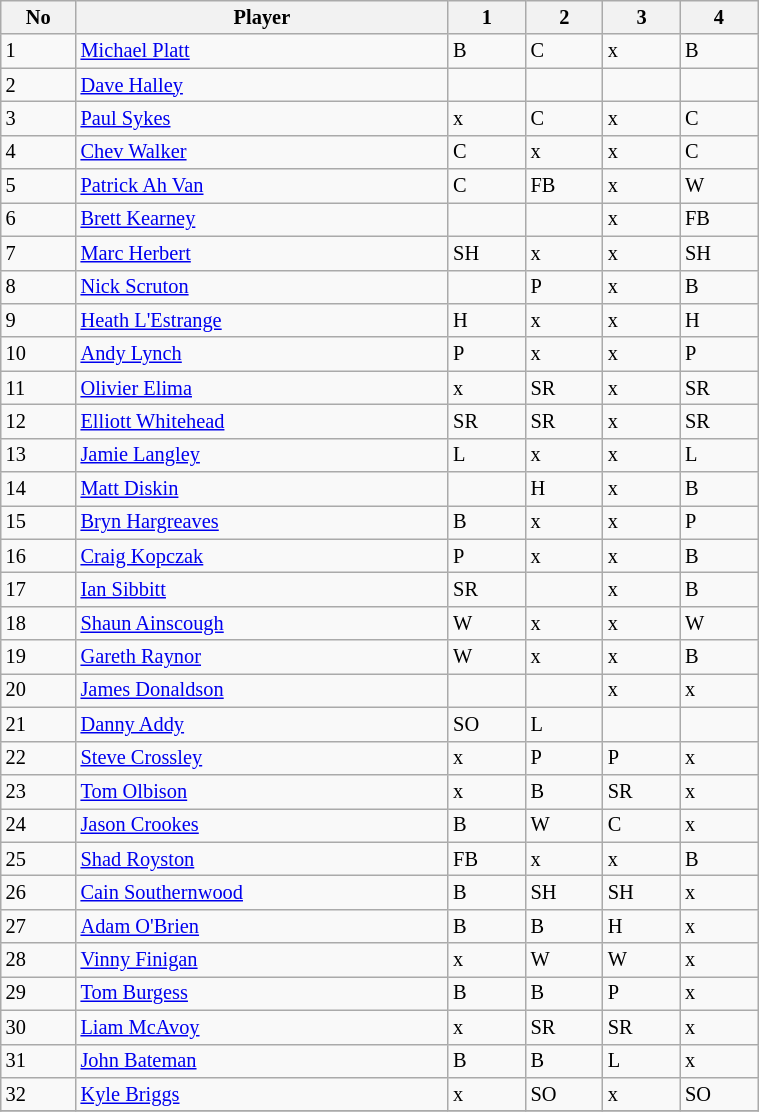<table class="wikitable" style="font-size:85%;" width="40%">
<tr>
<th>No</th>
<th>Player</th>
<th>1</th>
<th>2</th>
<th>3</th>
<th>4</th>
</tr>
<tr>
<td>1</td>
<td><a href='#'>Michael Platt</a></td>
<td>B</td>
<td>C</td>
<td>x</td>
<td>B</td>
</tr>
<tr>
<td>2</td>
<td><a href='#'>Dave Halley</a></td>
<td></td>
<td></td>
<td></td>
<td></td>
</tr>
<tr>
<td>3</td>
<td><a href='#'>Paul Sykes</a></td>
<td>x</td>
<td>C</td>
<td>x</td>
<td>C</td>
</tr>
<tr>
<td>4</td>
<td><a href='#'>Chev Walker</a></td>
<td>C</td>
<td>x</td>
<td>x</td>
<td>C</td>
</tr>
<tr>
<td>5</td>
<td><a href='#'>Patrick Ah Van</a></td>
<td>C</td>
<td>FB</td>
<td>x</td>
<td>W</td>
</tr>
<tr>
<td>6</td>
<td><a href='#'>Brett Kearney</a></td>
<td></td>
<td></td>
<td>x</td>
<td>FB</td>
</tr>
<tr>
<td>7</td>
<td><a href='#'>Marc Herbert</a></td>
<td>SH</td>
<td>x</td>
<td>x</td>
<td>SH</td>
</tr>
<tr>
<td>8</td>
<td><a href='#'>Nick Scruton</a></td>
<td></td>
<td>P</td>
<td>x</td>
<td>B</td>
</tr>
<tr>
<td>9</td>
<td><a href='#'>Heath L'Estrange</a></td>
<td>H</td>
<td>x</td>
<td>x</td>
<td>H</td>
</tr>
<tr>
<td>10</td>
<td><a href='#'>Andy Lynch</a></td>
<td>P</td>
<td>x</td>
<td>x</td>
<td>P</td>
</tr>
<tr>
<td>11</td>
<td><a href='#'>Olivier Elima</a></td>
<td>x</td>
<td>SR</td>
<td>x</td>
<td>SR</td>
</tr>
<tr>
<td>12</td>
<td><a href='#'>Elliott Whitehead</a></td>
<td>SR</td>
<td>SR</td>
<td>x</td>
<td>SR</td>
</tr>
<tr>
<td>13</td>
<td><a href='#'>Jamie Langley</a></td>
<td>L</td>
<td>x</td>
<td>x</td>
<td>L</td>
</tr>
<tr>
<td>14</td>
<td><a href='#'>Matt Diskin</a></td>
<td></td>
<td>H</td>
<td>x</td>
<td>B</td>
</tr>
<tr>
<td>15</td>
<td><a href='#'>Bryn Hargreaves</a></td>
<td>B</td>
<td>x</td>
<td>x</td>
<td>P</td>
</tr>
<tr>
<td>16</td>
<td><a href='#'>Craig Kopczak</a></td>
<td>P</td>
<td>x</td>
<td>x</td>
<td>B</td>
</tr>
<tr>
<td>17</td>
<td><a href='#'>Ian Sibbitt</a></td>
<td>SR</td>
<td></td>
<td>x</td>
<td>B</td>
</tr>
<tr>
<td>18</td>
<td><a href='#'>Shaun Ainscough</a></td>
<td>W</td>
<td>x</td>
<td>x</td>
<td>W</td>
</tr>
<tr>
<td>19</td>
<td><a href='#'>Gareth Raynor</a></td>
<td>W</td>
<td>x</td>
<td>x</td>
<td>B</td>
</tr>
<tr>
<td>20</td>
<td><a href='#'>James Donaldson</a></td>
<td></td>
<td></td>
<td>x</td>
<td>x</td>
</tr>
<tr>
<td>21</td>
<td><a href='#'>Danny Addy</a></td>
<td>SO</td>
<td>L</td>
<td></td>
<td></td>
</tr>
<tr>
<td>22</td>
<td><a href='#'>Steve Crossley</a></td>
<td>x</td>
<td>P</td>
<td>P</td>
<td>x</td>
</tr>
<tr>
<td>23</td>
<td><a href='#'>Tom Olbison</a></td>
<td>x</td>
<td>B</td>
<td>SR</td>
<td>x</td>
</tr>
<tr>
<td>24</td>
<td><a href='#'>Jason Crookes</a></td>
<td>B</td>
<td>W</td>
<td>C</td>
<td>x</td>
</tr>
<tr>
<td>25</td>
<td><a href='#'>Shad Royston</a></td>
<td>FB</td>
<td>x</td>
<td>x</td>
<td>B</td>
</tr>
<tr>
<td>26</td>
<td><a href='#'>Cain Southernwood</a></td>
<td>B</td>
<td>SH</td>
<td>SH</td>
<td>x</td>
</tr>
<tr>
<td>27</td>
<td><a href='#'>Adam O'Brien</a></td>
<td>B</td>
<td>B</td>
<td>H</td>
<td>x</td>
</tr>
<tr>
<td>28</td>
<td><a href='#'>Vinny Finigan</a></td>
<td>x</td>
<td>W</td>
<td>W</td>
<td>x</td>
</tr>
<tr>
<td>29</td>
<td><a href='#'>Tom Burgess</a></td>
<td>B</td>
<td>B</td>
<td>P</td>
<td>x</td>
</tr>
<tr>
<td>30</td>
<td><a href='#'>Liam McAvoy</a></td>
<td>x</td>
<td>SR</td>
<td>SR</td>
<td>x</td>
</tr>
<tr>
<td>31</td>
<td><a href='#'>John Bateman</a></td>
<td>B</td>
<td>B</td>
<td>L</td>
<td>x</td>
</tr>
<tr>
<td>32</td>
<td><a href='#'>Kyle Briggs</a></td>
<td>x</td>
<td>SO</td>
<td>x</td>
<td>SO</td>
</tr>
<tr>
</tr>
</table>
